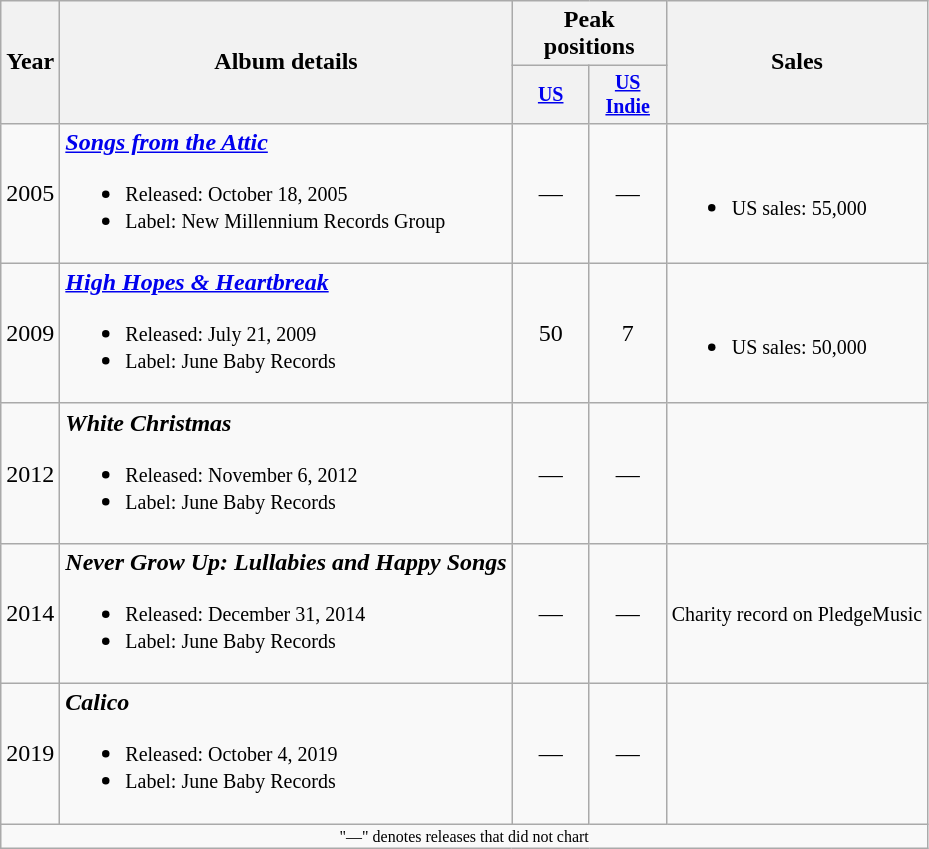<table class="wikitable" style="text-align:center;">
<tr>
<th rowspan="2">Year</th>
<th rowspan="2">Album details</th>
<th colspan="2">Peak positions</th>
<th rowspan="2">Sales</th>
</tr>
<tr style="font-size:smaller;">
<th style="width:45px;"><a href='#'>US</a><br></th>
<th style="width:45px;"><a href='#'>US<br>Indie</a><br></th>
</tr>
<tr>
<td>2005</td>
<td style="text-align:left;"><strong><em><a href='#'>Songs from the Attic</a></em></strong><br><ul><li><small>Released: October 18, 2005</small></li><li><small>Label: New Millennium Records Group</small></li></ul></td>
<td>—</td>
<td>—</td>
<td style="text-align:left;"><br><ul><li><small>US sales: 55,000</small></li></ul></td>
</tr>
<tr>
<td>2009</td>
<td style="text-align:left;"><strong><em><a href='#'>High Hopes & Heartbreak</a></em></strong><br><ul><li><small>Released: July 21, 2009</small></li><li><small>Label: June Baby Records</small></li></ul></td>
<td>50</td>
<td>7</td>
<td style="text-align:left;"><br><ul><li><small>US sales: 50,000</small></li></ul></td>
</tr>
<tr>
<td>2012</td>
<td style="text-align:left;"><strong><em>White Christmas</em></strong><br><ul><li><small>Released: November 6, 2012</small></li><li><small>Label: June Baby Records</small></li></ul></td>
<td>—</td>
<td>—</td>
<td style="text-align:left;"></td>
</tr>
<tr>
<td>2014</td>
<td style="text-align:left;"><strong><em>Never Grow Up: Lullabies and Happy Songs</em></strong><br><ul><li><small>Released: December 31, 2014</small></li><li><small>Label: June Baby Records</small></li></ul></td>
<td>—</td>
<td>—</td>
<td style="text-align:left;"><small>Charity record on PledgeMusic</small></td>
</tr>
<tr>
<td>2019</td>
<td style="text-align:left;"><strong><em>Calico</em></strong><br><ul><li><small>Released:  October 4, 2019</small></li><li><small>Label: June Baby Records</small></li></ul></td>
<td>—</td>
<td>—</td>
<td style="text-align:left;"></td>
</tr>
<tr>
<td colspan="10" style="font-size:8pt">"—" denotes releases that did not chart</td>
</tr>
</table>
